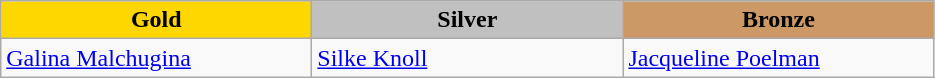<table class="wikitable" style="text-align:left">
<tr align="center">
<td width=200 bgcolor=gold><strong>Gold</strong></td>
<td width=200 bgcolor=silver><strong>Silver</strong></td>
<td width=200 bgcolor=CC9966><strong>Bronze</strong></td>
</tr>
<tr>
<td><a href='#'>Galina Malchugina</a><br><em></em></td>
<td><a href='#'>Silke Knoll</a><br><em></em></td>
<td><a href='#'>Jacqueline Poelman</a><br><em></em></td>
</tr>
</table>
